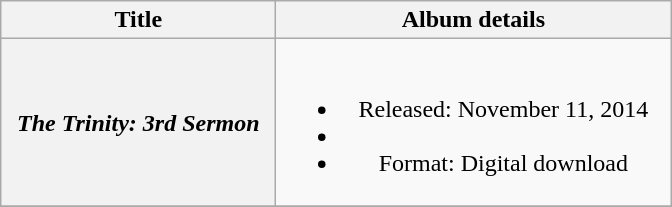<table class="wikitable plainrowheaders" style="text-align:center;">
<tr>
<th scope="col" style="width:11em;">Title</th>
<th scope="col" style="width:16em;">Album details</th>
</tr>
<tr>
<th scope="row"><em>The Trinity: 3rd Sermon</em></th>
<td><br><ul><li>Released: November 11, 2014</li><li></li><li>Format: Digital download</li></ul></td>
</tr>
<tr>
</tr>
</table>
